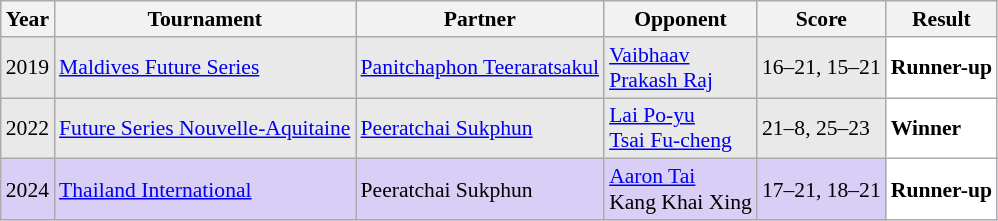<table class="sortable wikitable" style="font-size: 90%;">
<tr>
<th>Year</th>
<th>Tournament</th>
<th>Partner</th>
<th>Opponent</th>
<th>Score</th>
<th>Result</th>
</tr>
<tr style="background:#E9E9E9">
<td align="center">2019</td>
<td align="left"><a href='#'>Maldives Future Series</a></td>
<td align="left"> <a href='#'>Panitchaphon Teeraratsakul</a></td>
<td align="left"> <a href='#'>Vaibhaav</a><br> <a href='#'>Prakash Raj</a></td>
<td align="left">16–21, 15–21</td>
<td style="text-align:left; background:white"> <strong>Runner-up</strong></td>
</tr>
<tr style="background:#E9E9E9">
<td align="center">2022</td>
<td align="left"><a href='#'>Future Series Nouvelle-Aquitaine</a></td>
<td align="left"> <a href='#'>Peeratchai Sukphun</a></td>
<td align="left"> <a href='#'>Lai Po-yu</a><br> <a href='#'>Tsai Fu-cheng</a></td>
<td align="left">21–8, 25–23</td>
<td style="text-align:left; background:white"> <strong>Winner</strong></td>
</tr>
<tr style="background:#D8CEF6">
<td align="center">2024</td>
<td align="left"><a href='#'>Thailand International</a></td>
<td align="left"> Peeratchai Sukphun</td>
<td align="left"> <a href='#'>Aaron Tai</a><br> Kang Khai Xing</td>
<td align="left">17–21, 18–21</td>
<td style="text-align:left; background:white"> <strong>Runner-up</strong></td>
</tr>
</table>
